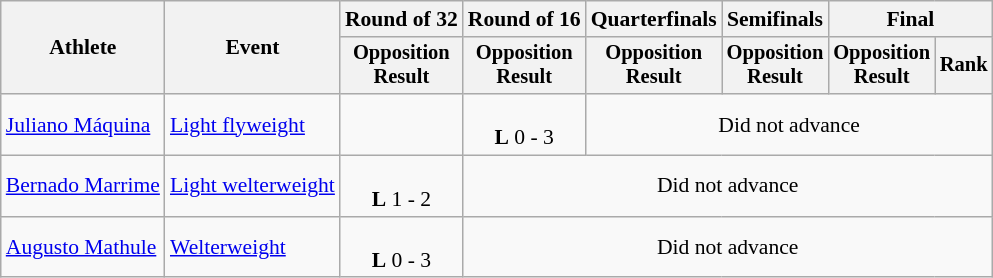<table class="wikitable" style="font-size:90%;">
<tr>
<th rowspan=2>Athlete</th>
<th rowspan=2>Event</th>
<th>Round of 32</th>
<th>Round of 16</th>
<th>Quarterfinals</th>
<th>Semifinals</th>
<th colspan=2>Final</th>
</tr>
<tr style="font-size:95%">
<th>Opposition<br>Result</th>
<th>Opposition<br>Result</th>
<th>Opposition<br>Result</th>
<th>Opposition<br>Result</th>
<th>Opposition<br>Result</th>
<th>Rank</th>
</tr>
<tr align=center>
<td align=left><a href='#'>Juliano Máquina</a></td>
<td align=left><a href='#'>Light flyweight</a></td>
<td></td>
<td><br><strong>L</strong> 0 - 3</td>
<td colspan=4>Did not advance</td>
</tr>
<tr align=center>
<td align=left><a href='#'>Bernado Marrime</a></td>
<td align=left><a href='#'>Light welterweight</a></td>
<td><br><strong>L</strong> 1 - 2</td>
<td colspan=5>Did not advance</td>
</tr>
<tr align=center>
<td align=left><a href='#'>Augusto Mathule</a></td>
<td align=left><a href='#'>Welterweight</a></td>
<td><br><strong>L</strong> 0 - 3</td>
<td colspan=5>Did not advance</td>
</tr>
</table>
